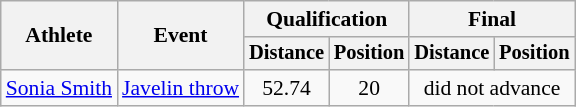<table class=wikitable style="font-size:90%">
<tr>
<th rowspan="2">Athlete</th>
<th rowspan="2">Event</th>
<th colspan="2">Qualification</th>
<th colspan="2">Final</th>
</tr>
<tr style="font-size:95%">
<th>Distance</th>
<th>Position</th>
<th>Distance</th>
<th>Position</th>
</tr>
<tr align=center>
<td align=left><a href='#'>Sonia Smith</a></td>
<td align=left><a href='#'>Javelin throw</a></td>
<td>52.74</td>
<td>20</td>
<td colspan=2>did not advance</td>
</tr>
</table>
